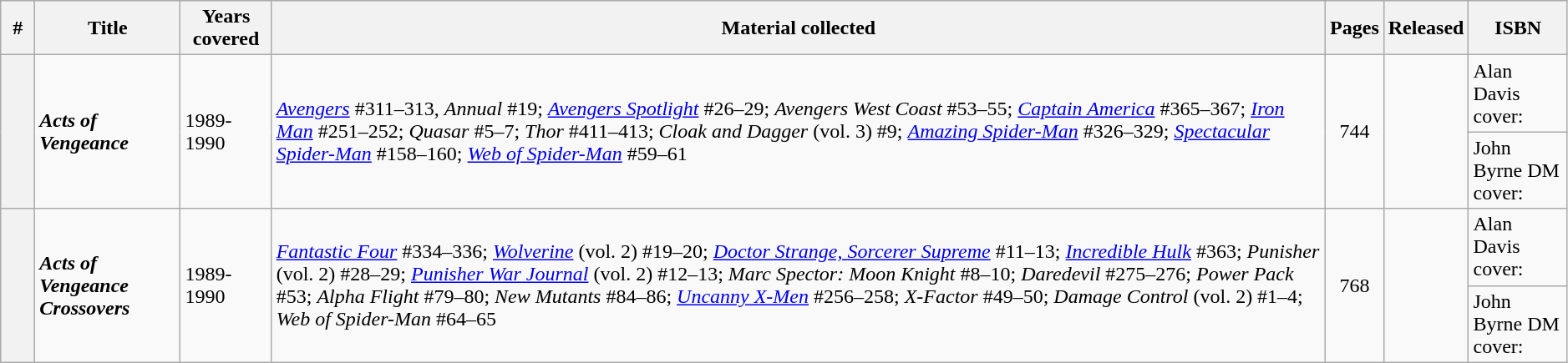<table class="wikitable sortable" width="99%">
<tr>
<th class="unsortable" width="20px">#</th>
<th>Title</th>
<th>Years covered</th>
<th class="unsortable">Material collected</th>
<th>Pages</th>
<th>Released</th>
<th class="unsortable">ISBN</th>
</tr>
<tr>
<th rowspan="2" style="background-color: light grey;"></th>
<td rowspan="2"><strong><em>Acts of Vengeance</em></strong></td>
<td rowspan="2">1989-1990</td>
<td rowspan="2"><em><a href='#'>Avengers</a></em> #311–313, <em>Annual</em> #19; <em><a href='#'>Avengers Spotlight</a></em> #26–29; <em>Avengers West Coast</em> #53–55; <em><a href='#'>Captain America</a></em> #365–367; <em><a href='#'>Iron Man</a></em> #251–252; <em>Quasar</em> #5–7; <em>Thor</em> #411–413; <em>Cloak and Dagger</em> (vol. 3) #9; <em><a href='#'>Amazing Spider-Man</a></em> #326–329; <em><a href='#'>Spectacular Spider-Man</a></em> #158–160; <em><a href='#'>Web of Spider-Man</a></em> #59–61</td>
<td rowspan="2" style="text-align: center;">744</td>
<td rowspan="2"></td>
<td>Alan Davis cover: </td>
</tr>
<tr>
<td>John Byrne DM cover: </td>
</tr>
<tr>
<th rowspan="2" style="background-color: light grey;"></th>
<td rowspan="2"><strong><em>Acts of Vengeance Crossovers</em></strong></td>
<td rowspan="2">1989-1990</td>
<td rowspan="2"><em><a href='#'>Fantastic Four</a></em> #334–336; <em><a href='#'>Wolverine</a></em> (vol. 2) #19–20; <em><a href='#'>Doctor Strange, Sorcerer Supreme</a></em> #11–13; <em><a href='#'>Incredible Hulk</a></em> #363; <em>Punisher</em> (vol. 2) #28–29; <em><a href='#'>Punisher War Journal</a></em> (vol. 2) #12–13; <em>Marc Spector: Moon Knight</em> #8–10; <em>Daredevil</em> #275–276; <em>Power Pack</em> #53; <em>Alpha Flight</em> #79–80; <em>New Mutants</em> #84–86; <em><a href='#'>Uncanny X-Men</a></em> #256–258; <em>X-Factor</em> #49–50; <em>Damage Control</em> (vol. 2) #1–4; <em>Web of Spider-Man</em> #64–65</td>
<td rowspan="2" style="text-align: center;">768</td>
<td rowspan="2"></td>
<td>Alan Davis cover: </td>
</tr>
<tr>
<td>John Byrne DM cover: </td>
</tr>
</table>
